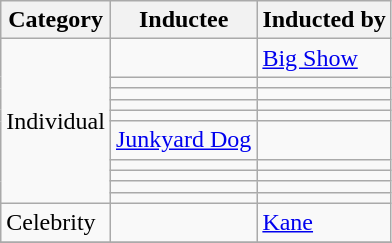<table class="wikitable">
<tr>
<th>Category</th>
<th>Inductee</th>
<th>Inducted by</th>
</tr>
<tr>
<td rowspan="10">Individual</td>
<td></td>
<td><a href='#'>Big Show</a></td>
</tr>
<tr>
<td></td>
<td></td>
</tr>
<tr>
<td></td>
<td></td>
</tr>
<tr>
<td></td>
<td></td>
</tr>
<tr>
<td></td>
<td></td>
</tr>
<tr>
<td><a href='#'>Junkyard Dog</a></td>
<td></td>
</tr>
<tr>
<td></td>
<td></td>
</tr>
<tr>
<td></td>
<td></td>
</tr>
<tr>
<td></td>
<td></td>
</tr>
<tr>
<td></td>
<td></td>
</tr>
<tr>
<td>Celebrity</td>
<td></td>
<td><a href='#'>Kane</a></td>
</tr>
<tr>
</tr>
</table>
